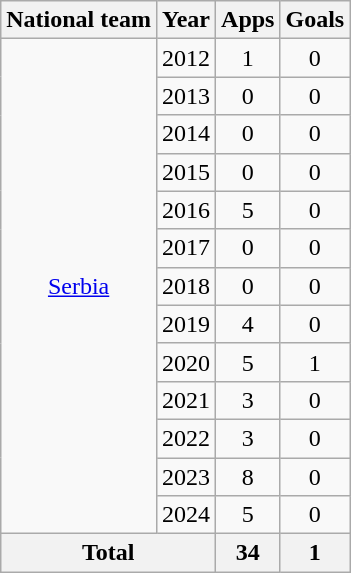<table class="wikitable" style="text-align:center">
<tr>
<th>National team</th>
<th>Year</th>
<th>Apps</th>
<th>Goals</th>
</tr>
<tr>
<td rowspan="13"><a href='#'>Serbia</a></td>
<td>2012</td>
<td>1</td>
<td>0</td>
</tr>
<tr>
<td>2013</td>
<td>0</td>
<td>0</td>
</tr>
<tr>
<td>2014</td>
<td>0</td>
<td>0</td>
</tr>
<tr>
<td>2015</td>
<td>0</td>
<td>0</td>
</tr>
<tr>
<td>2016</td>
<td>5</td>
<td>0</td>
</tr>
<tr>
<td>2017</td>
<td>0</td>
<td>0</td>
</tr>
<tr>
<td>2018</td>
<td>0</td>
<td>0</td>
</tr>
<tr>
<td>2019</td>
<td>4</td>
<td>0</td>
</tr>
<tr>
<td>2020</td>
<td>5</td>
<td>1</td>
</tr>
<tr>
<td>2021</td>
<td>3</td>
<td>0</td>
</tr>
<tr>
<td>2022</td>
<td>3</td>
<td>0</td>
</tr>
<tr>
<td>2023</td>
<td>8</td>
<td>0</td>
</tr>
<tr>
<td>2024</td>
<td>5</td>
<td>0</td>
</tr>
<tr>
<th colspan="2">Total</th>
<th>34</th>
<th>1</th>
</tr>
</table>
